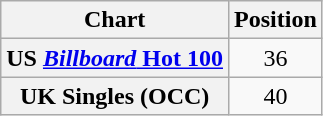<table class="wikitable plainrowheaders" style="text-align:center">
<tr>
<th>Chart</th>
<th>Position</th>
</tr>
<tr>
<th scope="row">US <a href='#'><em>Billboard</em> Hot 100</a></th>
<td>36</td>
</tr>
<tr>
<th scope="row">UK Singles (OCC)</th>
<td>40</td>
</tr>
</table>
